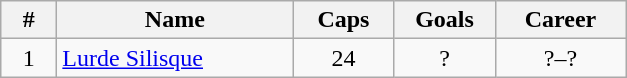<table class="wikitable sortable" style="text-align:center">
<tr>
<th width=30>#</th>
<th width=150>Name</th>
<th width=60>Caps</th>
<th width=60>Goals</th>
<th width=80>Career</th>
</tr>
<tr>
<td>1</td>
<td style="text-align:left"><a href='#'>Lurde Silisque</a></td>
<td>24</td>
<td>?</td>
<td>?–?<br></td>
</tr>
</table>
